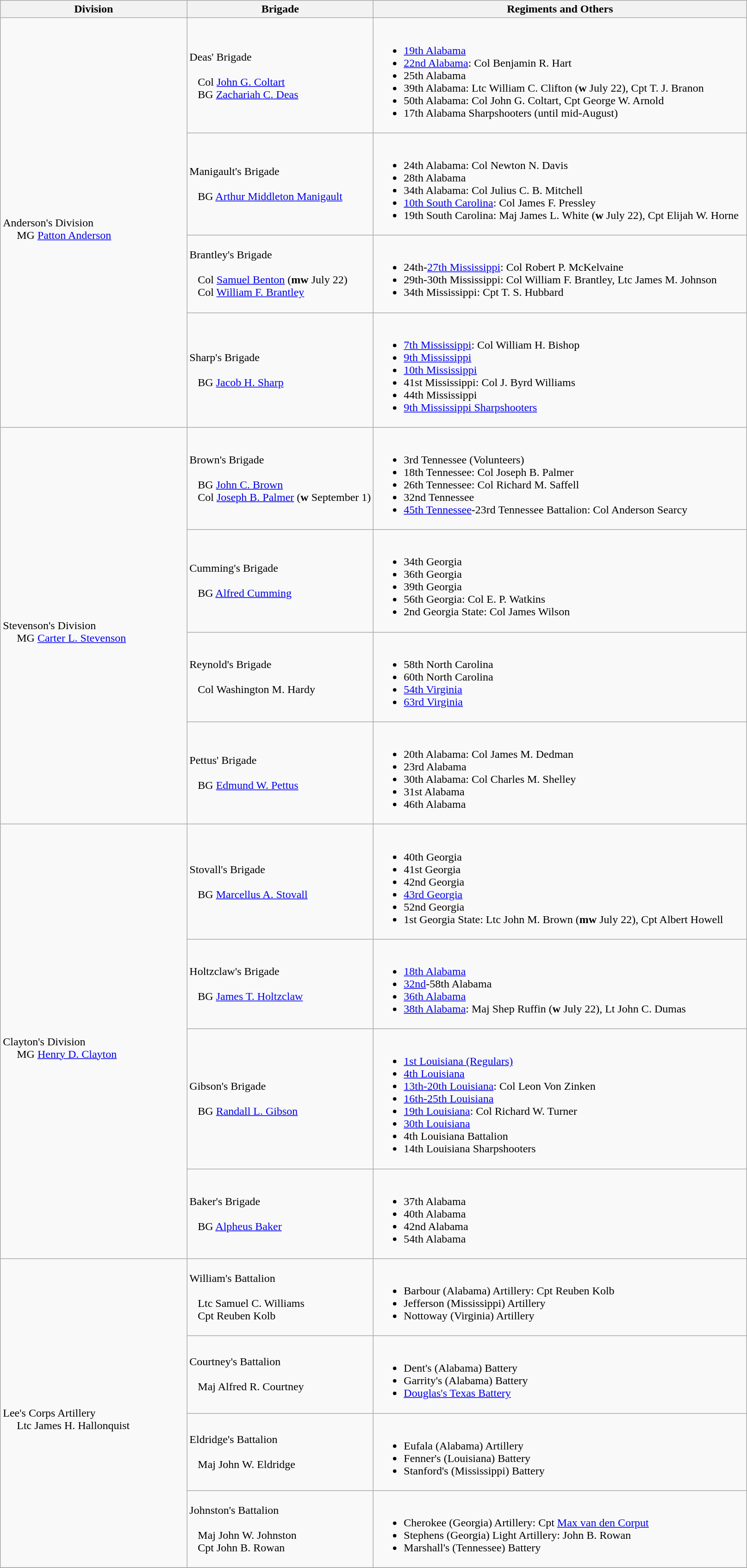<table class="wikitable">
<tr>
<th width=25%>Division</th>
<th width=25%>Brigade</th>
<th>Regiments and Others</th>
</tr>
<tr>
<td rowspan=4><br>Anderson's Division
<br>    
MG <a href='#'>Patton Anderson</a></td>
<td>Deas' Brigade<br><br>  
Col <a href='#'>John G. Coltart</a><br>  
BG <a href='#'>Zachariah C. Deas</a></td>
<td><br><ul><li><a href='#'>19th Alabama</a></li><li><a href='#'>22nd Alabama</a>: Col Benjamin R. Hart</li><li>25th Alabama</li><li>39th Alabama: Ltc William C. Clifton (<strong>w</strong> July 22), Cpt T. J. Branon</li><li>50th Alabama: Col John G. Coltart, Cpt George W. Arnold</li><li>17th Alabama Sharpshooters (until mid-August)</li></ul></td>
</tr>
<tr>
<td>Manigault's Brigade<br><br>  
BG <a href='#'>Arthur Middleton Manigault</a></td>
<td><br><ul><li>24th Alabama: Col Newton N. Davis</li><li>28th Alabama</li><li>34th Alabama: Col Julius C. B. Mitchell</li><li><a href='#'>10th South Carolina</a>: Col James F. Pressley</li><li>19th South Carolina: Maj James L. White (<strong>w</strong> July 22), Cpt Elijah W. Horne</li></ul></td>
</tr>
<tr>
<td>Brantley's Brigade<br><br>  
Col <a href='#'>Samuel Benton</a> (<strong>mw</strong> July 22)<br>  
Col <a href='#'>William F. Brantley</a></td>
<td><br><ul><li>24th-<a href='#'>27th Mississippi</a>: Col Robert P. McKelvaine</li><li>29th-30th Mississippi: Col William F. Brantley, Ltc James M. Johnson</li><li>34th Mississippi: Cpt T. S. Hubbard</li></ul></td>
</tr>
<tr>
<td>Sharp's Brigade<br><br>  
BG <a href='#'>Jacob H. Sharp</a></td>
<td><br><ul><li><a href='#'>7th Mississippi</a>: Col William H. Bishop</li><li><a href='#'>9th Mississippi</a></li><li><a href='#'>10th Mississippi</a></li><li>41st Mississippi: Col J. Byrd Williams</li><li>44th Mississippi</li><li><a href='#'>9th Mississippi Sharpshooters</a></li></ul></td>
</tr>
<tr>
<td rowspan=4><br>Stevenson's Division
<br>    
MG <a href='#'>Carter L. Stevenson</a></td>
<td>Brown's Brigade<br><br>  
BG <a href='#'>John C. Brown</a><br>  
Col <a href='#'>Joseph B. Palmer</a>  (<strong>w</strong> September 1)</td>
<td><br><ul><li>3rd Tennessee (Volunteers)</li><li>18th Tennessee: Col Joseph B. Palmer</li><li>26th Tennessee: Col Richard M. Saffell</li><li>32nd Tennessee</li><li><a href='#'>45th Tennessee</a>-23rd Tennessee Battalion: Col Anderson Searcy</li></ul></td>
</tr>
<tr>
<td>Cumming's Brigade<br><br>  
BG <a href='#'>Alfred Cumming</a></td>
<td><br><ul><li>34th Georgia</li><li>36th Georgia</li><li>39th Georgia</li><li>56th Georgia: Col E. P. Watkins</li><li>2nd Georgia State: Col James Wilson</li></ul></td>
</tr>
<tr>
<td>Reynold's Brigade<br><br>  
Col Washington M. Hardy</td>
<td><br><ul><li>58th North Carolina</li><li>60th North Carolina</li><li><a href='#'>54th Virginia</a></li><li><a href='#'>63rd Virginia</a></li></ul></td>
</tr>
<tr>
<td>Pettus' Brigade<br><br>  
BG <a href='#'>Edmund W. Pettus</a></td>
<td><br><ul><li>20th Alabama: Col James M. Dedman</li><li>23rd Alabama</li><li>30th Alabama: Col Charles M. Shelley</li><li>31st Alabama</li><li>46th Alabama</li></ul></td>
</tr>
<tr>
<td rowspan=4><br>Clayton's Division
<br>    
MG <a href='#'>Henry D. Clayton</a></td>
<td>Stovall's Brigade<br><br>  
BG <a href='#'>Marcellus A. Stovall</a></td>
<td><br><ul><li>40th Georgia</li><li>41st Georgia</li><li>42nd Georgia</li><li><a href='#'>43rd Georgia</a></li><li>52nd Georgia</li><li>1st Georgia State: Ltc John M. Brown (<strong>mw</strong> July 22), Cpt Albert Howell</li></ul></td>
</tr>
<tr>
<td>Holtzclaw's Brigade<br><br>  
BG <a href='#'>James T. Holtzclaw</a></td>
<td><br><ul><li><a href='#'>18th Alabama</a></li><li><a href='#'>32nd</a>-58th Alabama</li><li><a href='#'>36th Alabama</a></li><li><a href='#'>38th Alabama</a>: Maj Shep Ruffin (<strong>w</strong> July 22), Lt John C. Dumas</li></ul></td>
</tr>
<tr>
<td>Gibson's Brigade<br><br>  
BG <a href='#'>Randall L. Gibson</a></td>
<td><br><ul><li><a href='#'>1st Louisiana (Regulars)</a></li><li><a href='#'>4th Louisiana</a></li><li><a href='#'>13th-20th Louisiana</a>: Col Leon Von Zinken</li><li><a href='#'>16th-25th Louisiana</a></li><li><a href='#'>19th Louisiana</a>: Col Richard W. Turner</li><li><a href='#'>30th Louisiana</a></li><li>4th Louisiana Battalion</li><li>14th Louisiana Sharpshooters</li></ul></td>
</tr>
<tr>
<td>Baker's Brigade<br><br>  
BG <a href='#'>Alpheus Baker</a></td>
<td><br><ul><li>37th Alabama</li><li>40th Alabama</li><li>42nd Alabama</li><li>54th Alabama</li></ul></td>
</tr>
<tr>
<td rowspan=4><br>Lee's Corps Artillery
<br>    
Ltc James H. Hallonquist</td>
<td>William's Battalion<br><br>  
Ltc Samuel C. Williams<br>  
Cpt Reuben Kolb</td>
<td><br><ul><li>Barbour (Alabama) Artillery: Cpt Reuben Kolb</li><li>Jefferson (Mississippi) Artillery</li><li>Nottoway (Virginia) Artillery</li></ul></td>
</tr>
<tr>
<td>Courtney's Battalion<br><br>  
Maj Alfred R. Courtney</td>
<td><br><ul><li>Dent's (Alabama) Battery</li><li>Garrity's (Alabama) Battery</li><li><a href='#'>Douglas's Texas Battery</a></li></ul></td>
</tr>
<tr>
<td>Eldridge's Battalion<br><br>  
Maj John W. Eldridge</td>
<td><br><ul><li>Eufala (Alabama) Artillery</li><li>Fenner's (Louisiana) Battery</li><li>Stanford's (Mississippi) Battery</li></ul></td>
</tr>
<tr>
<td>Johnston's Battalion<br><br>  
Maj John W. Johnston<br>  
Cpt John B. Rowan</td>
<td><br><ul><li>Cherokee (Georgia) Artillery: Cpt <a href='#'>Max van den Corput</a></li><li>Stephens (Georgia) Light Artillery: John B. Rowan</li><li>Marshall's (Tennessee) Battery</li></ul></td>
</tr>
<tr>
</tr>
</table>
